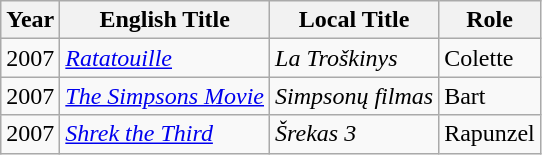<table class="wikitable sortable">
<tr>
<th>Year</th>
<th>English Title</th>
<th>Local Title</th>
<th>Role</th>
</tr>
<tr>
<td>2007</td>
<td><em><a href='#'>Ratatouille</a></em></td>
<td><em>La Troškinys</em></td>
<td>Colette</td>
</tr>
<tr>
<td>2007</td>
<td><em><a href='#'>The Simpsons Movie</a></em></td>
<td><em>Simpsonų filmas</em></td>
<td>Bart</td>
</tr>
<tr>
<td>2007</td>
<td><em><a href='#'>Shrek the Third</a></em></td>
<td><em>Šrekas 3</em></td>
<td>Rapunzel</td>
</tr>
</table>
